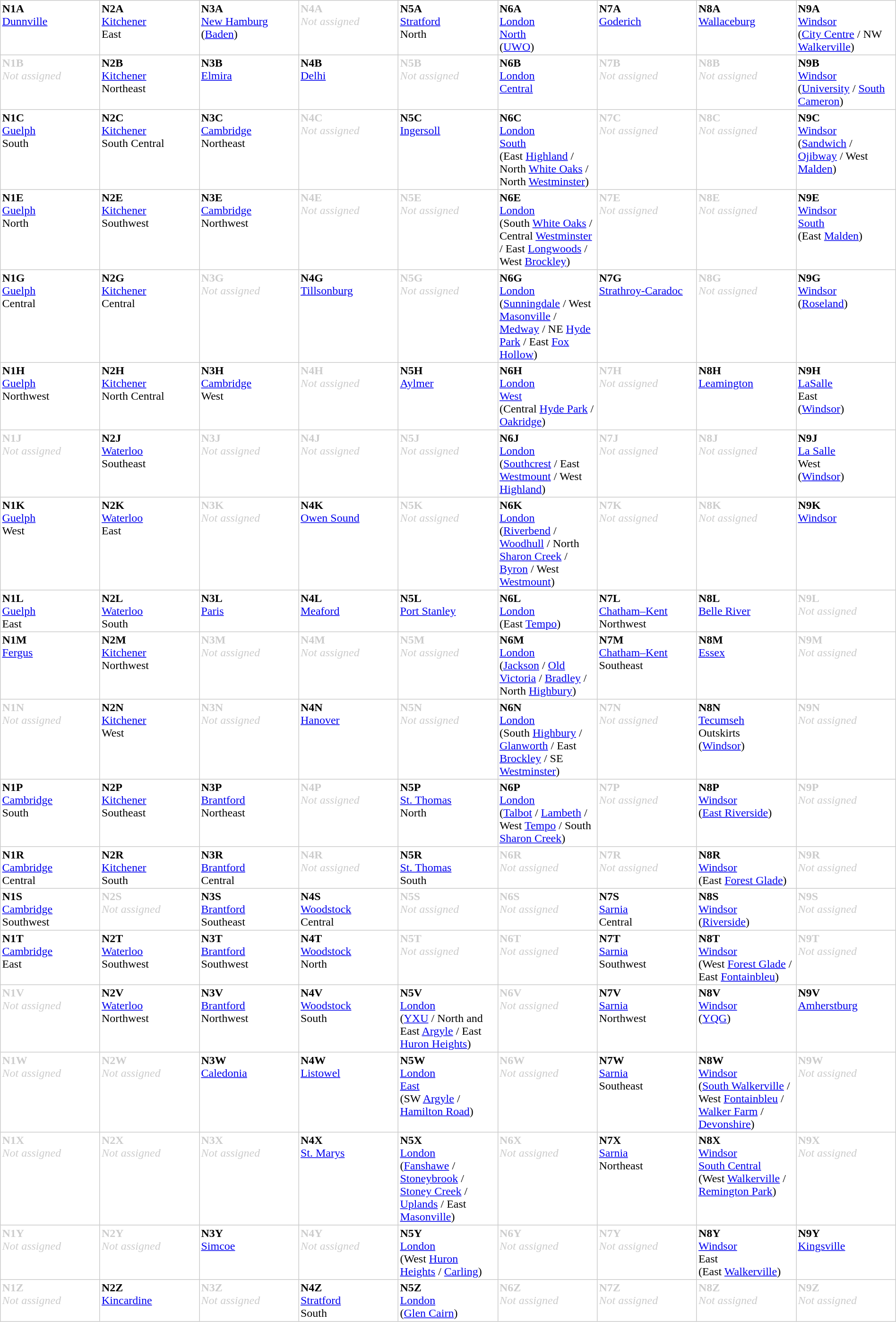<table rules="all" width=100% cellspacing=0 cellpadding=2 style="border-collapse: collapse; border: 1px solid #ccc;">
<tr>
<td width=11.1% valign=top><strong>N1A</strong><br><span><a href='#'>Dunnville</a></span></td>
<td width=11.1% valign=top><strong>N2A</strong><br><span><a href='#'>Kitchener</a><br>East</span></td>
<td width=11.1% valign=top><strong>N3A</strong><br><span><a href='#'>New Hamburg</a><br>(<a href='#'>Baden</a>)</span></td>
<td width=11.1% valign=top style="color: #CCC;"><strong>N4A</strong><br><span><em>Not assigned</em></span></td>
<td width=11.1% valign=top><strong>N5A</strong><br><span><a href='#'>Stratford</a><br>North</span></td>
<td width=11.1% valign=top><strong>N6A</strong><br><span><a href='#'>London</a><br><a href='#'>North</a><br>(<a href='#'>UWO</a>)</span></td>
<td width=11.1% valign=top><strong>N7A</strong><br><span><a href='#'>Goderich</a></span></td>
<td width=11.1% valign=top><strong>N8A</strong><br><span><a href='#'>Wallaceburg</a></span></td>
<td width=11.1% valign=top><strong>N9A</strong><br><span><a href='#'>Windsor</a><br>(<a href='#'>City Centre</a> / NW <a href='#'>Walkerville</a>)</span></td>
</tr>
<tr>
<td width=11.1% valign=top style="color: #CCC;"><strong>N1B</strong><br><span><em>Not assigned</em></span></td>
<td width=11.1% valign=top><strong>N2B</strong><br><span><a href='#'>Kitchener</a><br>Northeast</span></td>
<td width=11.1% valign=top><strong>N3B</strong><br><span><a href='#'>Elmira</a></span></td>
<td width=11.1% valign=top><strong>N4B</strong><br><span><a href='#'>Delhi</a></span></td>
<td width=11.1% valign=top style="color: #CCC;"><strong>N5B</strong><br><span><em>Not assigned</em></span></td>
<td width=11.1% valign=top><strong>N6B</strong><br><span><a href='#'>London</a><br><a href='#'>Central</a></span></td>
<td width=11.1% valign=top style="color: #CCC;"><strong>N7B</strong><br><span><em>Not assigned</em></span></td>
<td width=11.1% valign=top style="color: #CCC;"><strong>N8B</strong><br><span><em>Not assigned</em></span></td>
<td width=11.1% valign=top><strong>N9B</strong><br><span><a href='#'>Windsor</a><br>(<a href='#'>University</a> / <a href='#'>South Cameron</a>)</span></td>
</tr>
<tr>
<td width=11.1% valign=top><strong>N1C</strong><br><span><a href='#'>Guelph</a><br>South</span></td>
<td width=11.1% valign=top><strong>N2C</strong><br><span><a href='#'>Kitchener</a><br>South Central</span></td>
<td width=11.1% valign=top><strong>N3C</strong><br><span><a href='#'>Cambridge</a><br>Northeast</span></td>
<td width=11.1% valign=top style="color: #CCC;"><strong>N4C</strong><br><span><em>Not assigned</em></span></td>
<td width=11.1% valign=top><strong>N5C</strong><br><span><a href='#'>Ingersoll</a></span></td>
<td width=11.1% valign=top><strong>N6C</strong><br><span><a href='#'>London</a><br><a href='#'>South</a><br>(East <a href='#'>Highland</a> / North <a href='#'>White Oaks</a> / North <a href='#'>Westminster</a>)</span></td>
<td width=11.1% valign=top style="color: #CCC;"><strong>N7C</strong><br><span><em>Not assigned</em></span></td>
<td width=11.1% valign=top style="color: #CCC;"><strong>N8C</strong><br><span><em>Not assigned</em></span></td>
<td width=11.1% valign=top><strong>N9C</strong><br><span><a href='#'>Windsor</a><br>(<a href='#'>Sandwich</a> / <a href='#'>Ojibway</a> / West <a href='#'>Malden</a>)</span></td>
</tr>
<tr>
<td width=11.1% valign=top><strong>N1E</strong><br><span><a href='#'>Guelph</a><br>North</span></td>
<td width=11.1% valign=top><strong>N2E</strong><br><span><a href='#'>Kitchener</a><br>Southwest</span></td>
<td width=11.1% valign=top><strong>N3E</strong><br><span><a href='#'>Cambridge</a><br>Northwest</span></td>
<td width=11.1% valign=top style="color: #CCC;"><strong>N4E</strong><br><span><em>Not assigned</em></span></td>
<td width=11.1% valign=top style="color: #CCC;"><strong>N5E</strong><br><span><em>Not assigned</em></span></td>
<td width=11.1% valign=top><strong>N6E</strong><br><span><a href='#'>London</a><br>(South <a href='#'>White Oaks</a> / Central <a href='#'>Westminster</a> / East <a href='#'>Longwoods</a> / West <a href='#'>Brockley</a>)</span></td>
<td width=11.1% valign=top style="color: #CCC;"><strong>N7E</strong><br><span><em>Not assigned</em></span></td>
<td width=11.1% valign=top style="color: #CCC;"><strong>N8E</strong><br><span><em>Not assigned</em></span></td>
<td width=11.1% valign=top><strong>N9E</strong><br><span><a href='#'>Windsor</a><br><a href='#'>South</a><br>(East <a href='#'>Malden</a>)</span></td>
</tr>
<tr>
<td width=11.1% valign=top><strong>N1G</strong><br><span><a href='#'>Guelph</a><br>Central</span></td>
<td width=11.1% valign=top><strong>N2G</strong><br><span><a href='#'>Kitchener</a><br>Central</span></td>
<td width=11.1% valign=top style="color: #CCC;"><strong>N3G</strong><br><span><em>Not assigned</em></span></td>
<td width=11.1% valign=top><strong>N4G</strong><br><span><a href='#'>Tillsonburg</a></span></td>
<td width=11.1% valign=top style="color: #CCC;"><strong>N5G</strong><br><span><em>Not assigned</em></span></td>
<td width=11.1% valign=top><strong>N6G</strong><br><span><a href='#'>London</a><br>(<a href='#'>Sunningdale</a> / West <a href='#'>Masonville</a> / <a href='#'>Medway</a> / NE <a href='#'>Hyde Park</a> / East <a href='#'>Fox Hollow</a>)</span></td>
<td width=11.1% valign=top><strong>N7G</strong><br><span><a href='#'>Strathroy-Caradoc</a></span></td>
<td width=11.1% valign=top style="color: #CCC;"><strong>N8G</strong><br><span><em>Not assigned</em></span></td>
<td width=11.1% valign=top><strong>N9G</strong><br><span><a href='#'>Windsor</a><br>(<a href='#'>Roseland</a>)</span></td>
</tr>
<tr>
<td width=11.1% valign=top><strong>N1H</strong><br><span><a href='#'>Guelph</a><br>Northwest</span></td>
<td width=11.1% valign=top><strong>N2H</strong><br><span><a href='#'>Kitchener</a><br>North Central</span></td>
<td width=11.1% valign=top><strong>N3H</strong><br><span><a href='#'>Cambridge</a><br>West</span></td>
<td width=11.1% valign=top style="color: #CCC;"><strong>N4H</strong><br><span><em>Not assigned</em></span></td>
<td width=11.1% valign=top><strong>N5H</strong><br><span><a href='#'>Aylmer</a></span></td>
<td width=11.1% valign=top><strong>N6H</strong><br><span><a href='#'>London</a><br><a href='#'>West</a><br>(Central <a href='#'>Hyde Park</a> / <a href='#'>Oakridge</a>)</span></td>
<td width=11.1% valign=top style="color: #CCC;"><strong>N7H</strong><br><span><em>Not assigned</em></span></td>
<td width=11.1% valign=top><strong>N8H</strong><br><span><a href='#'>Leamington</a></span></td>
<td width=11.1% valign=top><strong>N9H</strong><br><span><a href='#'>LaSalle</a><br>East<br>(<a href='#'>Windsor</a>)</span></td>
</tr>
<tr>
<td width=11.1% valign=top style="color: #CCC;"><strong>N1J</strong><br><span><em>Not assigned</em></span></td>
<td width=11.1% valign=top><strong>N2J</strong><br><span><a href='#'>Waterloo</a><br>Southeast</span></td>
<td width=11.1% valign=top style="color: #CCC;"><strong>N3J</strong><br><span><em>Not assigned</em></span></td>
<td width=11.1% valign=top style="color: #CCC;"><strong>N4J</strong><br><span><em>Not assigned</em></span></td>
<td width=11.1% valign=top style="color: #CCC;"><strong>N5J</strong><br><span><em>Not assigned</em></span></td>
<td width=11.1% valign=top><strong>N6J</strong><br><span><a href='#'>London</a><br>(<a href='#'>Southcrest</a> / East <a href='#'>Westmount</a> / West <a href='#'>Highland</a>)</span></td>
<td width=11.1% valign=top style="color: #CCC;"><strong>N7J</strong><br><span><em>Not assigned</em></span></td>
<td width=11.1% valign=top style="color: #CCC;"><strong>N8J</strong><br><span><em>Not assigned</em></span></td>
<td width=11.1% valign=top><strong>N9J</strong><br><span><a href='#'>La Salle</a><br>West<br>(<a href='#'>Windsor</a>)</span></td>
</tr>
<tr>
<td width=11.1% valign=top><strong>N1K</strong><br><span><a href='#'>Guelph</a><br>West</span></td>
<td width=11.1% valign=top><strong>N2K</strong><br><span><a href='#'>Waterloo</a><br>East</span></td>
<td width=11.1% valign=top style="color: #CCC;"><strong>N3K</strong><br><span><em>Not assigned</em></span></td>
<td width=11.1% valign=top><strong>N4K</strong><br><span><a href='#'>Owen Sound</a></span></td>
<td width=11.1% valign=top style="color: #CCC;"><strong>N5K</strong><br><span><em>Not assigned</em></span></td>
<td width=11.1% valign=top><strong>N6K</strong><br><span><a href='#'>London</a><br>(<a href='#'>Riverbend</a> / <a href='#'>Woodhull</a> / North <a href='#'>Sharon Creek</a> / <a href='#'>Byron</a> / West <a href='#'>Westmount</a>)</span></td>
<td width=11.1% valign=top style="color: #CCC;"><strong>N7K</strong><br><span><em>Not assigned</em></span></td>
<td width=11.1% valign=top style="color: #CCC;"><strong>N8K</strong><br><span><em>Not assigned</em></span></td>
<td width=11.1% valign=top><strong>N9K</strong><br><span><a href='#'>Windsor</a></span></td>
</tr>
<tr>
<td width=11.1% valign=top><strong>N1L</strong><br><span><a href='#'>Guelph</a><br>East</span></td>
<td width=11.1% valign=top><strong>N2L</strong><br><span><a href='#'>Waterloo</a><br>South</span></td>
<td width=11.1% valign=top><strong>N3L</strong><br><span><a href='#'>Paris</a></span></td>
<td width=11.1% valign=top><strong>N4L</strong><br><span><a href='#'>Meaford</a></span></td>
<td width=11.1% valign=top><strong>N5L</strong><br><span><a href='#'>Port Stanley</a></span></td>
<td width=11.1% valign=top><strong>N6L</strong><br><span><a href='#'>London</a><br>(East <a href='#'>Tempo</a>)</span></td>
<td width=11.1% valign=top><strong>N7L</strong><br><span><a href='#'>Chatham–Kent</a><br>Northwest</span></td>
<td width=11.1% valign=top><strong>N8L</strong><br><span><a href='#'>Belle River</a></span></td>
<td width=11.1% valign=top style="color: #CCC;"><strong>N9L</strong><br><span><em>Not assigned</em></span></td>
</tr>
<tr>
<td width=11.1% valign=top><strong>N1M</strong><br><span><a href='#'>Fergus</a></span></td>
<td width=11.1% valign=top><strong>N2M</strong><br><span><a href='#'>Kitchener</a><br>Northwest</span></td>
<td width=11.1% valign=top style="color: #CCC;"><strong>N3M</strong><br><span><em>Not assigned</em></span></td>
<td width=11.1% valign=top style="color: #CCC;"><strong>N4M</strong><br><span><em>Not assigned</em></span></td>
<td width=11.1% valign=top style="color: #CCC;"><strong>N5M</strong><br><span><em>Not assigned</em></span></td>
<td width=11.1% valign=top><strong>N6M</strong><br><span><a href='#'>London</a><br>(<a href='#'>Jackson</a> / <a href='#'>Old Victoria</a> / <a href='#'>Bradley</a> / North <a href='#'>Highbury</a>)</span></td>
<td width=11.1% valign=top><strong>N7M</strong><br><span><a href='#'>Chatham–Kent</a><br>Southeast</span></td>
<td width=11.1% valign=top><strong>N8M</strong><br><span><a href='#'>Essex</a></span></td>
<td width=11.1% valign=top style="color: #CCC;"><strong>N9M</strong><br><span><em>Not assigned</em></span></td>
</tr>
<tr>
<td width=11.1% valign=top style="color: #CCC;"><strong>N1N</strong><br><span><em>Not assigned</em></span></td>
<td width=11.1% valign=top><strong>N2N</strong><br><span><a href='#'>Kitchener</a><br>West</span></td>
<td width=11.1% valign=top style="color: #CCC;"><strong>N3N</strong><br><span><em>Not assigned</em></span></td>
<td width=11.1% valign=top><strong>N4N</strong><br><span><a href='#'>Hanover</a></span></td>
<td width=11.1% valign=top style="color: #CCC;"><strong>N5N</strong><br><span><em>Not assigned</em></span></td>
<td width=11.1% valign=top><strong>N6N</strong><br><span><a href='#'>London</a><br>(South <a href='#'>Highbury</a> / <a href='#'>Glanworth</a> / East <a href='#'>Brockley</a> / SE <a href='#'>Westminster</a>)</span></td>
<td width=11.1% valign=top style="color: #CCC;"><strong>N7N</strong><br><span><em>Not assigned</em></span></td>
<td width=11.1% valign=top><strong>N8N</strong><br><span><a href='#'>Tecumseh</a><br>Outskirts<br>(<a href='#'>Windsor</a>)</span></td>
<td width=11.1% valign=top style="color: #CCC;"><strong>N9N</strong><br><span><em>Not assigned</em></span></td>
</tr>
<tr>
<td width=11.1% valign=top><strong>N1P</strong><br><span><a href='#'>Cambridge</a><br>South</span></td>
<td width=11.1% valign=top><strong>N2P</strong><br><span><a href='#'>Kitchener</a><br>Southeast</span></td>
<td width=11.1% valign=top><strong>N3P</strong><br><span><a href='#'>Brantford</a><br>Northeast</span></td>
<td width=11.1% valign=top style="color: #CCC;"><strong>N4P</strong><br><span><em>Not assigned</em></span></td>
<td width=11.1% valign=top><strong>N5P</strong><br><span><a href='#'>St. Thomas</a><br>North</span></td>
<td width=11.1% valign=top><strong>N6P</strong><br><span><a href='#'>London</a><br>(<a href='#'>Talbot</a> / <a href='#'>Lambeth</a> / West <a href='#'>Tempo</a> / South <a href='#'>Sharon Creek</a>)</span></td>
<td width=11.1% valign=top style="color: #CCC;"><strong>N7P</strong><br><span><em>Not assigned</em></span></td>
<td width=11.1% valign=top><strong>N8P</strong><br><span><a href='#'>Windsor</a><br>(<a href='#'>East Riverside</a>)</span></td>
<td width=11.1% valign=top style="color: #CCC;"><strong>N9P</strong><br><span><em>Not assigned</em></span></td>
</tr>
<tr>
<td width=11.1% valign=top><strong>N1R</strong><br><span><a href='#'>Cambridge</a><br>Central</span></td>
<td width=11.1% valign=top><strong>N2R</strong><br><span><a href='#'>Kitchener</a><br>South</span></td>
<td width=11.1% valign=top><strong>N3R</strong><br><span><a href='#'>Brantford</a><br>Central</span></td>
<td width=11.1% valign=top style="color: #CCC;"><strong>N4R</strong><br><span><em>Not assigned</em></span></td>
<td width=11.1% valign=top><strong>N5R</strong><br><span><a href='#'>St. Thomas</a><br>South</span></td>
<td width=11.1% valign=top style="color: #CCC;"><strong>N6R</strong><br><span><em>Not assigned</em></span></td>
<td width=11.1% valign=top style="color: #CCC;"><strong>N7R</strong><br><span><em>Not assigned</em></span></td>
<td width=11.1% valign=top><strong>N8R</strong><br><span><a href='#'>Windsor</a><br>(East <a href='#'>Forest Glade</a>)</span></td>
<td width=11.1% valign=top style="color: #CCC;"><strong>N9R</strong><br><span><em>Not assigned</em></span></td>
</tr>
<tr>
<td width=11.1% valign=top><strong>N1S</strong><br><span><a href='#'>Cambridge</a><br>Southwest</span></td>
<td width=11.1% valign=top style="color: #CCC;"><strong>N2S</strong><br><span><em>Not assigned</em></span></td>
<td width=11.1% valign=top><strong>N3S</strong><br><span><a href='#'>Brantford</a><br>Southeast</span></td>
<td width=11.1% valign=top><strong>N4S</strong><br><span><a href='#'>Woodstock</a><br>Central</span></td>
<td width=11.1% valign=top style="color: #CCC;"><strong>N5S</strong><br><span><em>Not assigned</em></span></td>
<td width=11.1% valign=top style="color: #CCC;"><strong>N6S</strong><br><span><em>Not assigned</em></span></td>
<td width=11.1% valign=top><strong>N7S</strong><br><span><a href='#'>Sarnia</a><br>Central</span></td>
<td width=11.1% valign=top><strong>N8S</strong><br><span><a href='#'>Windsor</a><br>(<a href='#'>Riverside</a>)</span></td>
<td width=11.1% valign=top style="color: #CCC;"><strong>N9S</strong><br><span><em>Not assigned</em></span></td>
</tr>
<tr>
<td width=11.1% valign=top><strong>N1T</strong><br><span><a href='#'>Cambridge</a><br>East</span></td>
<td width=11.1% valign=top><strong>N2T</strong><br><span><a href='#'>Waterloo</a><br>Southwest</span></td>
<td width=11.1% valign=top><strong>N3T</strong><br><span><a href='#'>Brantford</a><br>Southwest</span></td>
<td width=11.1% valign=top><strong>N4T</strong><br><span><a href='#'>Woodstock</a><br>North</span></td>
<td width=11.1% valign=top style="color: #CCC;"><strong>N5T</strong><br><span><em>Not assigned</em></span></td>
<td width=11.1% valign=top style="color: #CCC;"><strong>N6T</strong><br><span><em>Not assigned</em></span></td>
<td width=11.1% valign=top><strong>N7T</strong><br><span><a href='#'>Sarnia</a><br>Southwest</span></td>
<td width=11.1% valign=top><strong>N8T</strong><br><span><a href='#'>Windsor</a><br>(West <a href='#'>Forest Glade</a> / East <a href='#'>Fontainbleu</a>)</span></td>
<td width=11.1% valign=top style="color: #CCC;"><strong>N9T</strong><br><span><em>Not assigned</em></span></td>
</tr>
<tr>
<td width=11.1% valign=top style="color: #CCC;"><strong>N1V</strong><br><span><em>Not assigned</em></span></td>
<td width=11.1% valign=top><strong>N2V</strong><br><span><a href='#'>Waterloo</a><br>Northwest</span></td>
<td width=11.1% valign=top><strong>N3V</strong><br><span><a href='#'>Brantford</a><br>Northwest</span></td>
<td width=11.1% valign=top><strong>N4V</strong><br><span><a href='#'>Woodstock</a><br>South</span></td>
<td width=11.1% valign=top><strong>N5V</strong><br><span><a href='#'>London</a><br>(<a href='#'>YXU</a> / North and East <a href='#'>Argyle</a> / East <a href='#'>Huron Heights</a>)</span></td>
<td width=11.1% valign=top style="color: #CCC;"><strong>N6V</strong><br><span><em>Not assigned</em></span></td>
<td width=11.1% valign=top><strong>N7V</strong><br><span><a href='#'>Sarnia</a><br>Northwest</span></td>
<td width=11.1% valign=top><strong>N8V</strong><br><span><a href='#'>Windsor</a><br>(<a href='#'>YQG</a>)</span></td>
<td width=11.1% valign=top><strong>N9V</strong><br><span><a href='#'>Amherstburg</a></span></td>
</tr>
<tr>
<td width=11.1% valign=top style="color: #CCC;"><strong>N1W</strong><br><span><em>Not assigned</em></span></td>
<td width=11.1% valign=top style="color: #CCC;"><strong>N2W</strong><br><span><em>Not assigned</em></span></td>
<td width=11.1% valign=top><strong>N3W</strong><br><span><a href='#'>Caledonia</a></span></td>
<td width=11.1% valign=top><strong>N4W</strong><br><span><a href='#'>Listowel</a></span></td>
<td width=11.1% valign=top><strong>N5W</strong><br><span><a href='#'>London</a><br><a href='#'>East</a><br>(SW <a href='#'>Argyle</a> / <a href='#'>Hamilton Road</a>)</span></td>
<td width=11.1% valign=top style="color: #CCC;"><strong>N6W</strong><br><span><em>Not assigned</em></span></td>
<td width=11.1% valign=top><strong>N7W</strong><br><span><a href='#'>Sarnia</a><br>Southeast</span></td>
<td width=11.1% valign=top><strong>N8W</strong><br><span><a href='#'>Windsor</a><br>(<a href='#'>South Walkerville</a> / West <a href='#'>Fontainbleu</a> / <a href='#'>Walker Farm</a> / <a href='#'>Devonshire</a>)</span></td>
<td width=11.1% valign=top style="color: #CCC;"><strong>N9W</strong><br><span><em>Not assigned</em></span></td>
</tr>
<tr>
<td width=11.1% valign=top style="color: #CCC;"><strong>N1X</strong><br><span><em>Not assigned</em></span></td>
<td width=11.1% valign=top style="color: #CCC;"><strong>N2X</strong><br><span><em>Not assigned</em></span></td>
<td width=11.1% valign=top style="color: #CCC;"><strong>N3X</strong><br><span><em>Not assigned</em></span></td>
<td width=11.1% valign=top><strong>N4X</strong><br><span><a href='#'>St. Marys</a></span></td>
<td width=11.1% valign=top><strong>N5X</strong><br><span><a href='#'>London</a><br>(<a href='#'>Fanshawe</a> / <a href='#'>Stoneybrook</a> / <a href='#'>Stoney Creek</a> / <a href='#'>Uplands</a> / East <a href='#'>Masonville</a>)</span></td>
<td width=11.1% valign=top style="color: #CCC;"><strong>N6X</strong><br><span><em>Not assigned</em></span></td>
<td width=11.1% valign=top><strong>N7X</strong><br><span><a href='#'>Sarnia</a><br>Northeast</span></td>
<td width=11.1% valign=top><strong>N8X</strong><br><span><a href='#'>Windsor</a><br><a href='#'>South Central</a><br>(West <a href='#'>Walkerville</a> / <a href='#'>Remington Park</a>)</span></td>
<td width=11.1% valign=top style="color: #CCC;"><strong>N9X</strong><br><span><em>Not assigned</em></span></td>
</tr>
<tr>
<td width=11.1% valign=top style="color: #CCC;"><strong>N1Y</strong><br><span><em>Not assigned</em></span></td>
<td width=11.1% valign=top style="color: #CCC;"><strong>N2Y</strong><br><span><em>Not assigned</em></span></td>
<td width=11.1% valign=top><strong>N3Y</strong><br><span><a href='#'>Simcoe</a></span></td>
<td width=11.1% valign=top style="color: #CCC;"><strong>N4Y</strong><br><span><em>Not assigned</em></span></td>
<td width=11.1% valign=top><strong>N5Y</strong><br><span><a href='#'>London</a><br>(West <a href='#'>Huron Heights</a> / <a href='#'>Carling</a>)</span></td>
<td width=11.1% valign=top style="color: #CCC;"><strong>N6Y</strong><br><span><em>Not assigned</em></span></td>
<td width=11.1% valign=top style="color: #CCC;"><strong>N7Y</strong><br><span><em>Not assigned</em></span></td>
<td width=11.1% valign=top><strong>N8Y</strong><br><span><a href='#'>Windsor</a><br>East<br>(East <a href='#'>Walkerville</a>)</span></td>
<td width=11.1% valign=top><strong>N9Y</strong><br><span><a href='#'>Kingsville</a></span></td>
</tr>
<tr>
<td width=11.1% valign=top style="color: #CCC;"><strong>N1Z</strong><br><span><em>Not assigned</em></span></td>
<td width=11.1% valign=top><strong>N2Z</strong><br><span><a href='#'>Kincardine</a></span></td>
<td width=11.1% valign=top style="color: #CCC;"><strong>N3Z</strong><br><span><em>Not assigned</em></span></td>
<td width=11.1% valign=top><strong>N4Z</strong><br><span><a href='#'>Stratford</a><br>South</span></td>
<td width=11.1% valign=top><strong>N5Z</strong><br><span><a href='#'>London</a><br>(<a href='#'>Glen Cairn</a>)</span></td>
<td width=11.1% valign=top style="color: #CCC;"><strong>N6Z</strong><br><span><em>Not assigned</em></span></td>
<td width=11.1% valign=top style="color: #CCC;"><strong>N7Z</strong><br><span><em>Not assigned</em></span></td>
<td width=11.1% valign=top style="color: #CCC;"><strong>N8Z</strong><br><span><em>Not assigned</em></span></td>
<td width=11.1% valign=top style="color: #CCC;"><strong>N9Z</strong><br><span><em>Not assigned</em></span></td>
</tr>
</table>
